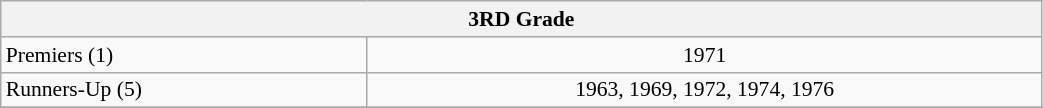<table class="wikitable" width="55%" style="font-size:90%">
<tr style="background:#efefef">
<th colspan=11>3RD Grade</th>
</tr>
<tr>
<td>Premiers (1)</td>
<td align="center">1971</td>
</tr>
<tr>
<td>Runners-Up (5)</td>
<td align="center">1963, 1969, 1972, 1974, 1976</td>
</tr>
<tr>
</tr>
</table>
